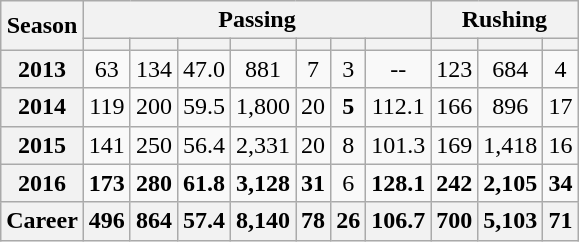<table class=wikitable style="text-align:center;">
<tr>
<th rowspan="2">Season</th>
<th colspan="7">Passing</th>
<th colspan="3">Rushing</th>
</tr>
<tr>
<th></th>
<th></th>
<th></th>
<th></th>
<th></th>
<th></th>
<th></th>
<th></th>
<th></th>
<th></th>
</tr>
<tr>
<th>2013</th>
<td>63</td>
<td>134</td>
<td>47.0</td>
<td>881</td>
<td>7</td>
<td>3</td>
<td>--</td>
<td>123</td>
<td>684</td>
<td>4</td>
</tr>
<tr>
<th>2014</th>
<td>119</td>
<td>200</td>
<td>59.5</td>
<td>1,800</td>
<td>20</td>
<td><strong>5</strong></td>
<td>112.1</td>
<td>166</td>
<td>896</td>
<td>17</td>
</tr>
<tr>
<th>2015</th>
<td>141</td>
<td>250</td>
<td>56.4</td>
<td>2,331</td>
<td>20</td>
<td>8</td>
<td>101.3</td>
<td>169</td>
<td>1,418</td>
<td>16</td>
</tr>
<tr>
<th>2016</th>
<td><strong>173</strong></td>
<td><strong>280</strong></td>
<td><strong>61.8</strong></td>
<td><strong>3,128</strong></td>
<td><strong>31</strong></td>
<td>6</td>
<td><strong>128.1</strong></td>
<td><strong>242</strong></td>
<td><strong>2,105</strong></td>
<td><strong>34</strong></td>
</tr>
<tr>
<th>Career</th>
<th>496</th>
<th>864</th>
<th>57.4</th>
<th>8,140</th>
<th>78</th>
<th>26</th>
<th>106.7</th>
<th>700</th>
<th>5,103</th>
<th>71</th>
</tr>
</table>
